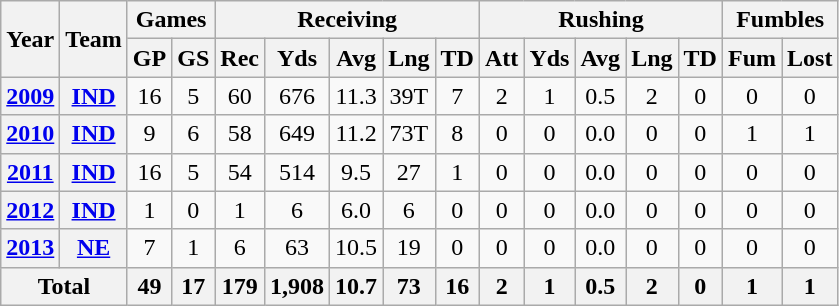<table class=wikitable style="text-align:center;">
<tr>
<th rowspan="2">Year</th>
<th rowspan="2">Team</th>
<th colspan="2">Games</th>
<th colspan="5">Receiving</th>
<th colspan="5">Rushing</th>
<th colspan="2">Fumbles</th>
</tr>
<tr>
<th>GP</th>
<th>GS</th>
<th>Rec</th>
<th>Yds</th>
<th>Avg</th>
<th>Lng</th>
<th>TD</th>
<th>Att</th>
<th>Yds</th>
<th>Avg</th>
<th>Lng</th>
<th>TD</th>
<th>Fum</th>
<th>Lost</th>
</tr>
<tr>
<th><a href='#'>2009</a></th>
<th><a href='#'>IND</a></th>
<td>16</td>
<td>5</td>
<td>60</td>
<td>676</td>
<td>11.3</td>
<td>39T</td>
<td>7</td>
<td>2</td>
<td>1</td>
<td>0.5</td>
<td>2</td>
<td>0</td>
<td>0</td>
<td>0</td>
</tr>
<tr>
<th><a href='#'>2010</a></th>
<th><a href='#'>IND</a></th>
<td>9</td>
<td>6</td>
<td>58</td>
<td>649</td>
<td>11.2</td>
<td>73T</td>
<td>8</td>
<td>0</td>
<td>0</td>
<td>0.0</td>
<td>0</td>
<td>0</td>
<td>1</td>
<td>1</td>
</tr>
<tr>
<th><a href='#'>2011</a></th>
<th><a href='#'>IND</a></th>
<td>16</td>
<td>5</td>
<td>54</td>
<td>514</td>
<td>9.5</td>
<td>27</td>
<td>1</td>
<td>0</td>
<td>0</td>
<td>0.0</td>
<td>0</td>
<td>0</td>
<td>0</td>
<td>0</td>
</tr>
<tr>
<th><a href='#'>2012</a></th>
<th><a href='#'>IND</a></th>
<td>1</td>
<td>0</td>
<td>1</td>
<td>6</td>
<td>6.0</td>
<td>6</td>
<td>0</td>
<td>0</td>
<td>0</td>
<td>0.0</td>
<td>0</td>
<td>0</td>
<td>0</td>
<td>0</td>
</tr>
<tr>
<th><a href='#'>2013</a></th>
<th><a href='#'>NE</a></th>
<td>7</td>
<td>1</td>
<td>6</td>
<td>63</td>
<td>10.5</td>
<td>19</td>
<td>0</td>
<td>0</td>
<td>0</td>
<td>0.0</td>
<td>0</td>
<td>0</td>
<td>0</td>
<td>0</td>
</tr>
<tr>
<th colspan="2">Total</th>
<th>49</th>
<th>17</th>
<th>179</th>
<th>1,908</th>
<th>10.7</th>
<th>73</th>
<th>16</th>
<th>2</th>
<th>1</th>
<th>0.5</th>
<th>2</th>
<th>0</th>
<th>1</th>
<th>1</th>
</tr>
</table>
